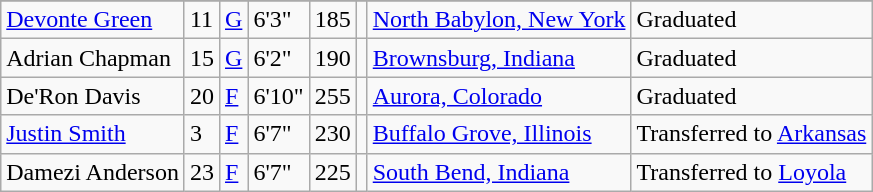<table class="wikitable sortable" border="1">
<tr align=center>
</tr>
<tr>
<td sortname><a href='#'>Devonte Green</a></td>
<td>11</td>
<td><a href='#'>G</a></td>
<td>6'3"</td>
<td>185</td>
<td></td>
<td><a href='#'>North Babylon, New York</a></td>
<td>Graduated</td>
</tr>
<tr>
<td sortname>Adrian Chapman</td>
<td>15</td>
<td><a href='#'>G</a></td>
<td>6'2"</td>
<td>190</td>
<td></td>
<td><a href='#'>Brownsburg, Indiana</a></td>
<td>Graduated</td>
</tr>
<tr>
<td sortname>De'Ron Davis</td>
<td>20</td>
<td><a href='#'>F</a></td>
<td>6'10"</td>
<td>255</td>
<td></td>
<td><a href='#'>Aurora, Colorado</a></td>
<td>Graduated</td>
</tr>
<tr>
<td sortname><a href='#'>Justin Smith</a></td>
<td>3</td>
<td><a href='#'>F</a></td>
<td>6'7"</td>
<td>230</td>
<td></td>
<td><a href='#'>Buffalo Grove, Illinois</a></td>
<td>Transferred to <a href='#'>Arkansas</a></td>
</tr>
<tr>
<td sortname>Damezi Anderson</td>
<td>23</td>
<td><a href='#'>F</a></td>
<td>6'7"</td>
<td>225</td>
<td></td>
<td><a href='#'>South Bend, Indiana</a></td>
<td>Transferred to <a href='#'>Loyola</a></td>
</tr>
</table>
